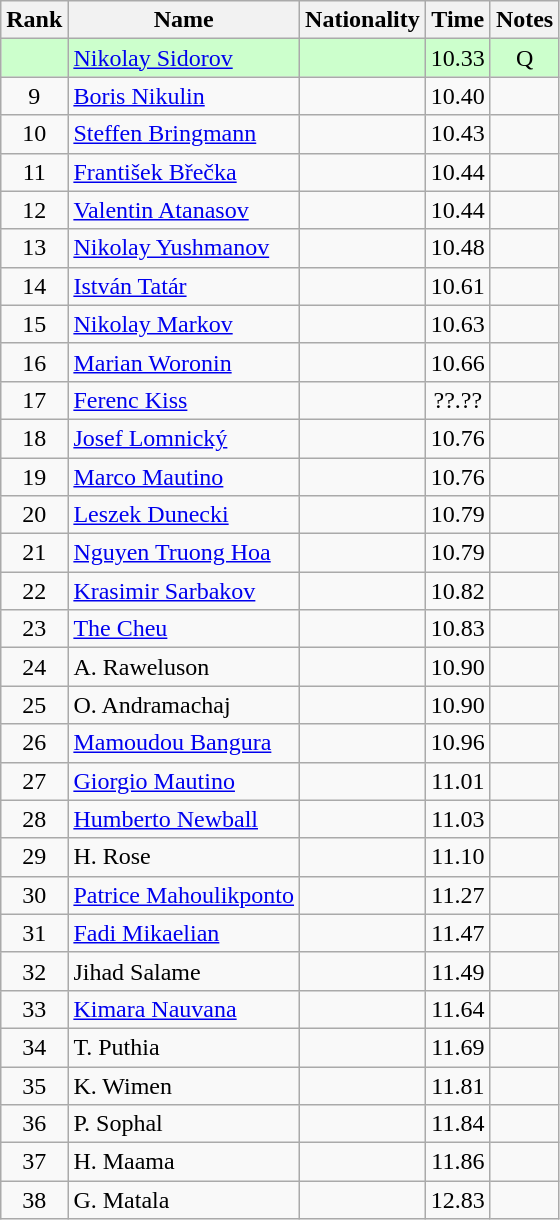<table class="wikitable sortable" style="text-align:center">
<tr>
<th>Rank</th>
<th>Name</th>
<th>Nationality</th>
<th>Time</th>
<th>Notes</th>
</tr>
<tr bgcolor=ccffcc>
<td></td>
<td align="left"><a href='#'>Nikolay Sidorov</a></td>
<td align=left></td>
<td>10.33</td>
<td>Q</td>
</tr>
<tr>
<td>9</td>
<td align="left"><a href='#'>Boris Nikulin</a></td>
<td align=left></td>
<td>10.40</td>
<td></td>
</tr>
<tr>
<td>10</td>
<td align="left"><a href='#'>Steffen Bringmann</a></td>
<td align=left></td>
<td>10.43</td>
<td></td>
</tr>
<tr>
<td>11</td>
<td align="left"><a href='#'>František Břečka</a></td>
<td align=left></td>
<td>10.44</td>
<td></td>
</tr>
<tr>
<td>12</td>
<td align="left"><a href='#'>Valentin Atanasov</a></td>
<td align=left></td>
<td>10.44</td>
<td></td>
</tr>
<tr>
<td>13</td>
<td align="left"><a href='#'>Nikolay Yushmanov</a></td>
<td align=left></td>
<td>10.48</td>
<td></td>
</tr>
<tr>
<td>14</td>
<td align="left"><a href='#'>István Tatár</a></td>
<td align=left></td>
<td>10.61</td>
<td></td>
</tr>
<tr>
<td>15</td>
<td align="left"><a href='#'>Nikolay Markov</a></td>
<td align=left></td>
<td>10.63</td>
<td></td>
</tr>
<tr>
<td>16</td>
<td align="left"><a href='#'>Marian Woronin</a></td>
<td align=left></td>
<td>10.66</td>
<td></td>
</tr>
<tr>
<td>17</td>
<td align="left"><a href='#'>Ferenc Kiss</a></td>
<td align=left></td>
<td>??.??</td>
<td></td>
</tr>
<tr>
<td>18</td>
<td align="left"><a href='#'>Josef Lomnický</a></td>
<td align=left></td>
<td>10.76</td>
<td></td>
</tr>
<tr>
<td>19</td>
<td align="left"><a href='#'>Marco Mautino</a></td>
<td align=left></td>
<td>10.76</td>
<td></td>
</tr>
<tr>
<td>20</td>
<td align="left"><a href='#'>Leszek Dunecki</a></td>
<td align=left></td>
<td>10.79</td>
<td></td>
</tr>
<tr>
<td>21</td>
<td align="left"><a href='#'>Nguyen Truong Hoa</a></td>
<td align=left></td>
<td>10.79</td>
<td></td>
</tr>
<tr>
<td>22</td>
<td align="left"><a href='#'>Krasimir Sarbakov</a></td>
<td align=left></td>
<td>10.82</td>
<td></td>
</tr>
<tr>
<td>23</td>
<td align="left"><a href='#'>The Cheu</a></td>
<td align=left></td>
<td>10.83</td>
<td></td>
</tr>
<tr>
<td>24</td>
<td align="left">A. Raweluson</td>
<td align=left></td>
<td>10.90</td>
<td></td>
</tr>
<tr>
<td>25</td>
<td align="left">O. Andramachaj</td>
<td align=left></td>
<td>10.90</td>
<td></td>
</tr>
<tr>
<td>26</td>
<td align="left"><a href='#'>Mamoudou Bangura</a></td>
<td align=left></td>
<td>10.96</td>
<td></td>
</tr>
<tr>
<td>27</td>
<td align="left"><a href='#'>Giorgio Mautino</a></td>
<td align=left></td>
<td>11.01</td>
<td></td>
</tr>
<tr>
<td>28</td>
<td align="left"><a href='#'>Humberto Newball</a></td>
<td align=left></td>
<td>11.03</td>
<td></td>
</tr>
<tr>
<td>29</td>
<td align="left">H. Rose</td>
<td align=left></td>
<td>11.10</td>
<td></td>
</tr>
<tr>
<td>30</td>
<td align="left"><a href='#'>Patrice Mahoulikponto</a></td>
<td align=left></td>
<td>11.27</td>
<td></td>
</tr>
<tr>
<td>31</td>
<td align="left"><a href='#'>Fadi Mikaelian</a></td>
<td align=left></td>
<td>11.47</td>
<td></td>
</tr>
<tr>
<td>32</td>
<td align="left">Jihad Salame</td>
<td align=left></td>
<td>11.49</td>
<td></td>
</tr>
<tr>
<td>33</td>
<td align="left"><a href='#'>Kimara Nauvana</a></td>
<td align=left></td>
<td>11.64</td>
<td></td>
</tr>
<tr>
<td>34</td>
<td align="left">T. Puthia</td>
<td align=left></td>
<td>11.69</td>
<td></td>
</tr>
<tr>
<td>35</td>
<td align="left">K. Wimen</td>
<td align=left></td>
<td>11.81</td>
<td></td>
</tr>
<tr>
<td>36</td>
<td align="left">P. Sophal</td>
<td align=left></td>
<td>11.84</td>
<td></td>
</tr>
<tr>
<td>37</td>
<td align="left">H. Maama</td>
<td align=left></td>
<td>11.86</td>
<td></td>
</tr>
<tr>
<td>38</td>
<td align="left">G. Matala</td>
<td align=left></td>
<td>12.83</td>
<td></td>
</tr>
</table>
